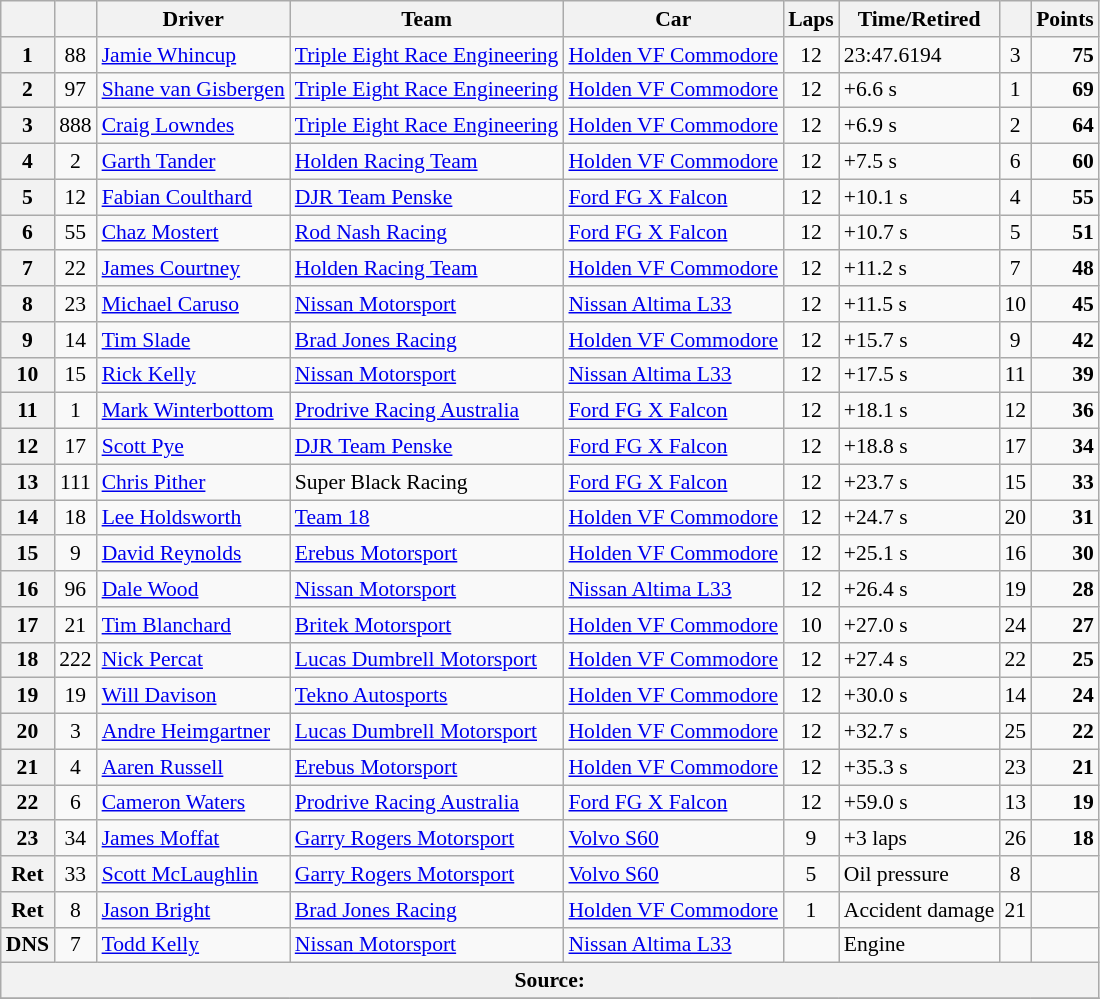<table class="wikitable" style="font-size: 90%">
<tr>
<th></th>
<th></th>
<th>Driver</th>
<th>Team</th>
<th>Car</th>
<th>Laps</th>
<th>Time/Retired</th>
<th></th>
<th>Points</th>
</tr>
<tr>
<th>1</th>
<td align="center">88</td>
<td> <a href='#'>Jamie Whincup</a></td>
<td><a href='#'>Triple Eight Race Engineering</a></td>
<td><a href='#'>Holden VF Commodore</a></td>
<td align="center">12</td>
<td>23:47.6194</td>
<td align="center">3</td>
<td align="right"><strong>75</strong></td>
</tr>
<tr>
<th>2</th>
<td align="center">97</td>
<td> <a href='#'>Shane van Gisbergen</a></td>
<td><a href='#'>Triple Eight Race Engineering</a></td>
<td><a href='#'>Holden VF Commodore</a></td>
<td align="center">12</td>
<td>+6.6 s</td>
<td align="center">1</td>
<td align="right"><strong>69</strong></td>
</tr>
<tr>
<th>3</th>
<td align="center">888</td>
<td> <a href='#'>Craig Lowndes</a></td>
<td><a href='#'>Triple Eight Race Engineering</a></td>
<td><a href='#'>Holden VF Commodore</a></td>
<td align="center">12</td>
<td>+6.9 s</td>
<td align="center">2</td>
<td align="right"><strong>64</strong></td>
</tr>
<tr>
<th>4</th>
<td align="center">2</td>
<td> <a href='#'>Garth Tander</a></td>
<td><a href='#'>Holden Racing Team</a></td>
<td><a href='#'>Holden VF Commodore</a></td>
<td align="center">12</td>
<td>+7.5 s</td>
<td align="center">6</td>
<td align="right"><strong>60</strong></td>
</tr>
<tr>
<th>5</th>
<td align="center">12</td>
<td> <a href='#'>Fabian Coulthard</a></td>
<td><a href='#'>DJR Team Penske</a></td>
<td><a href='#'>Ford FG X Falcon</a></td>
<td align="center">12</td>
<td>+10.1 s</td>
<td align="center">4</td>
<td align="right"><strong>55</strong></td>
</tr>
<tr>
<th>6</th>
<td align="center">55</td>
<td> <a href='#'>Chaz Mostert</a></td>
<td><a href='#'>Rod Nash Racing</a></td>
<td><a href='#'>Ford FG X Falcon</a></td>
<td align="center">12</td>
<td>+10.7 s</td>
<td align="center">5</td>
<td align="right"><strong>51</strong></td>
</tr>
<tr>
<th>7</th>
<td align="center">22</td>
<td> <a href='#'>James Courtney</a></td>
<td><a href='#'>Holden Racing Team</a></td>
<td><a href='#'>Holden VF Commodore</a></td>
<td align="center">12</td>
<td>+11.2 s</td>
<td align="center">7</td>
<td align="right"><strong>48</strong></td>
</tr>
<tr>
<th>8</th>
<td align="center">23</td>
<td> <a href='#'>Michael Caruso</a></td>
<td><a href='#'>Nissan Motorsport</a></td>
<td><a href='#'>Nissan Altima L33</a></td>
<td align="center">12</td>
<td>+11.5 s</td>
<td align="center">10</td>
<td align="right"><strong>45</strong></td>
</tr>
<tr>
<th>9</th>
<td align="center">14</td>
<td> <a href='#'>Tim Slade</a></td>
<td><a href='#'>Brad Jones Racing</a></td>
<td><a href='#'>Holden VF Commodore</a></td>
<td align="center">12</td>
<td>+15.7 s</td>
<td align="center">9</td>
<td align="right"><strong>42</strong></td>
</tr>
<tr>
<th>10</th>
<td align="center">15</td>
<td> <a href='#'>Rick Kelly</a></td>
<td><a href='#'>Nissan Motorsport</a></td>
<td><a href='#'>Nissan Altima L33</a></td>
<td align="center">12</td>
<td>+17.5 s</td>
<td align="center">11</td>
<td align="right"><strong>39</strong></td>
</tr>
<tr>
<th>11</th>
<td align="center">1</td>
<td> <a href='#'>Mark Winterbottom</a></td>
<td><a href='#'>Prodrive Racing Australia</a></td>
<td><a href='#'>Ford FG X Falcon</a></td>
<td align="center">12</td>
<td>+18.1 s</td>
<td align="center">12</td>
<td align="right"><strong>36</strong></td>
</tr>
<tr>
<th>12</th>
<td align="center">17</td>
<td> <a href='#'>Scott Pye</a></td>
<td><a href='#'>DJR Team Penske</a></td>
<td><a href='#'>Ford FG X Falcon</a></td>
<td align="center">12</td>
<td>+18.8 s</td>
<td align="center">17</td>
<td align="right"><strong>34</strong></td>
</tr>
<tr>
<th>13</th>
<td align="center">111</td>
<td> <a href='#'>Chris Pither</a></td>
<td>Super Black Racing</td>
<td><a href='#'>Ford FG X Falcon</a></td>
<td align="center">12</td>
<td>+23.7 s</td>
<td align="center">15</td>
<td align="right"><strong>33</strong></td>
</tr>
<tr>
<th>14</th>
<td align="center">18</td>
<td> <a href='#'>Lee Holdsworth</a></td>
<td><a href='#'>Team 18</a></td>
<td><a href='#'>Holden VF Commodore</a></td>
<td align="center">12</td>
<td>+24.7 s</td>
<td align="center">20</td>
<td align="right"><strong>31</strong></td>
</tr>
<tr>
<th>15</th>
<td align="center">9</td>
<td> <a href='#'>David Reynolds</a></td>
<td><a href='#'>Erebus Motorsport</a></td>
<td><a href='#'>Holden VF Commodore</a></td>
<td align="center">12</td>
<td>+25.1 s</td>
<td align="center">16</td>
<td align="right"><strong>30</strong></td>
</tr>
<tr>
<th>16</th>
<td align="center">96</td>
<td> <a href='#'>Dale Wood</a></td>
<td><a href='#'>Nissan Motorsport</a></td>
<td><a href='#'>Nissan Altima L33</a></td>
<td align="center">12</td>
<td>+26.4 s</td>
<td align="center">19</td>
<td align="right"><strong>28</strong></td>
</tr>
<tr>
<th>17</th>
<td align="center">21</td>
<td> <a href='#'>Tim Blanchard</a></td>
<td><a href='#'>Britek Motorsport</a></td>
<td><a href='#'>Holden VF Commodore</a></td>
<td align="center">10</td>
<td>+27.0 s</td>
<td align="center">24</td>
<td align="right"><strong>27</strong></td>
</tr>
<tr>
<th>18</th>
<td align="center">222</td>
<td> <a href='#'>Nick Percat</a></td>
<td><a href='#'>Lucas Dumbrell Motorsport</a></td>
<td><a href='#'>Holden VF Commodore</a></td>
<td align="center">12</td>
<td>+27.4 s</td>
<td align="center">22</td>
<td align="right"><strong>25</strong></td>
</tr>
<tr>
<th>19</th>
<td align="center">19</td>
<td> <a href='#'>Will Davison</a></td>
<td><a href='#'>Tekno Autosports</a></td>
<td><a href='#'>Holden VF Commodore</a></td>
<td align="center">12</td>
<td>+30.0 s</td>
<td align="center">14</td>
<td align="right"><strong>24</strong></td>
</tr>
<tr>
<th>20</th>
<td align="center">3</td>
<td> <a href='#'>Andre Heimgartner</a></td>
<td><a href='#'>Lucas Dumbrell Motorsport</a></td>
<td><a href='#'>Holden VF Commodore</a></td>
<td align="center">12</td>
<td>+32.7 s</td>
<td align="center">25</td>
<td align="right"><strong>22</strong></td>
</tr>
<tr>
<th>21</th>
<td align="center">4</td>
<td> <a href='#'>Aaren Russell</a></td>
<td><a href='#'>Erebus Motorsport</a></td>
<td><a href='#'>Holden VF Commodore</a></td>
<td align="center">12</td>
<td>+35.3 s</td>
<td align="center">23</td>
<td align="right"><strong>21</strong></td>
</tr>
<tr>
<th>22</th>
<td align="center">6</td>
<td> <a href='#'>Cameron Waters</a></td>
<td><a href='#'>Prodrive Racing Australia</a></td>
<td><a href='#'>Ford FG X Falcon</a></td>
<td align="center">12</td>
<td>+59.0 s</td>
<td align="center">13</td>
<td align="right"><strong>19</strong></td>
</tr>
<tr>
<th>23</th>
<td align="center">34</td>
<td> <a href='#'>James Moffat</a></td>
<td><a href='#'>Garry Rogers Motorsport</a></td>
<td><a href='#'>Volvo S60</a></td>
<td align="center">9</td>
<td>+3 laps</td>
<td align="center">26</td>
<td align="right"><strong>18</strong></td>
</tr>
<tr>
<th>Ret</th>
<td align="center">33</td>
<td> <a href='#'>Scott McLaughlin</a></td>
<td><a href='#'>Garry Rogers Motorsport</a></td>
<td><a href='#'>Volvo S60</a></td>
<td align="center">5</td>
<td>Oil pressure</td>
<td align="center">8</td>
<td></td>
</tr>
<tr>
<th>Ret</th>
<td align="center">8</td>
<td> <a href='#'>Jason Bright</a></td>
<td><a href='#'>Brad Jones Racing</a></td>
<td><a href='#'>Holden VF Commodore</a></td>
<td align="center">1</td>
<td>Accident damage</td>
<td align="center">21</td>
<td></td>
</tr>
<tr>
<th>DNS</th>
<td align="center">7</td>
<td> <a href='#'>Todd Kelly</a></td>
<td><a href='#'>Nissan Motorsport</a></td>
<td><a href='#'>Nissan Altima L33</a></td>
<td></td>
<td>Engine</td>
<td></td>
<td></td>
</tr>
<tr>
<th colspan="9">Source:</th>
</tr>
<tr>
</tr>
</table>
